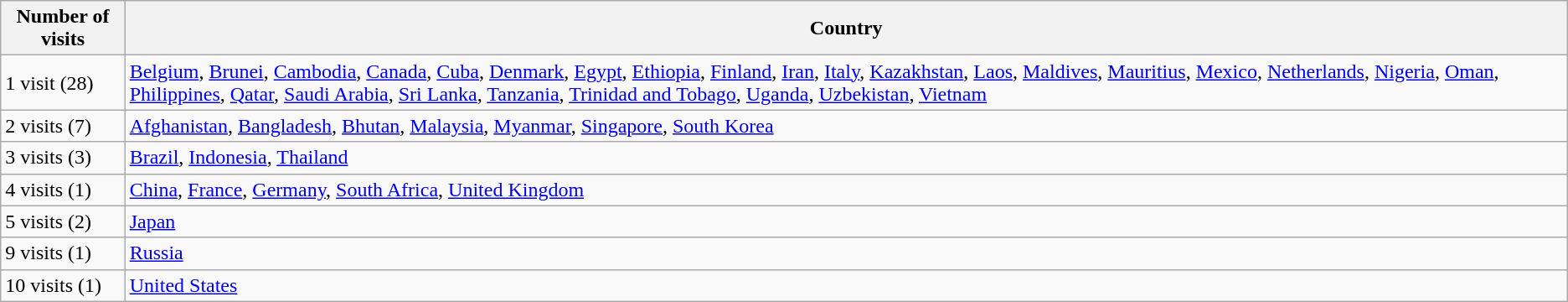<table class="wikitable">
<tr>
<th>Number of visits</th>
<th>Country</th>
</tr>
<tr>
<td>1 visit (28)</td>
<td><a href='#'>Belgium</a>, <a href='#'>Brunei</a>, <a href='#'>Cambodia</a>, <a href='#'>Canada</a>, <a href='#'>Cuba</a>, <a href='#'>Denmark</a>, <a href='#'>Egypt</a>, <a href='#'>Ethiopia</a>, <a href='#'>Finland</a>, <a href='#'>Iran</a>, <a href='#'>Italy</a>, <a href='#'>Kazakhstan</a>, <a href='#'>Laos</a>, <a href='#'>Maldives</a>, <a href='#'>Mauritius</a>, <a href='#'>Mexico</a>, <a href='#'>Netherlands</a>, <a href='#'>Nigeria</a>, <a href='#'>Oman</a>, <a href='#'>Philippines</a>, <a href='#'>Qatar</a>, <a href='#'>Saudi Arabia</a>, <a href='#'>Sri Lanka</a>, <a href='#'>Tanzania</a>, <a href='#'>Trinidad and Tobago</a>, <a href='#'>Uganda</a>, <a href='#'>Uzbekistan</a>, <a href='#'>Vietnam</a></td>
</tr>
<tr>
<td>2 visits (7)</td>
<td><a href='#'>Afghanistan</a>, <a href='#'>Bangladesh</a>, <a href='#'>Bhutan</a>, <a href='#'>Malaysia</a>, <a href='#'>Myanmar</a>, <a href='#'>Singapore</a>, <a href='#'>South Korea</a></td>
</tr>
<tr>
<td>3 visits (3)</td>
<td><a href='#'>Brazil</a>, <a href='#'>Indonesia</a>, <a href='#'>Thailand</a></td>
</tr>
<tr>
<td>4 visits (1)</td>
<td><a href='#'>China</a>, <a href='#'>France</a>, <a href='#'>Germany</a>, <a href='#'>South Africa</a>, <a href='#'>United Kingdom</a></td>
</tr>
<tr>
<td>5 visits (2)</td>
<td><a href='#'>Japan</a></td>
</tr>
<tr>
<td>9 visits (1)</td>
<td><a href='#'>Russia</a></td>
</tr>
<tr>
<td>10 visits (1)</td>
<td><a href='#'>United States</a></td>
</tr>
</table>
